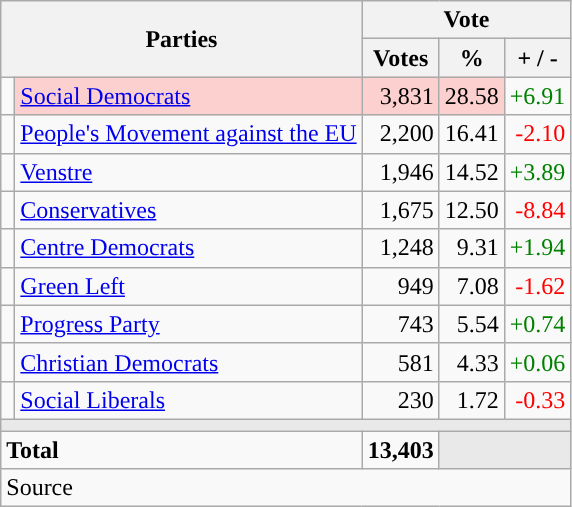<table class="wikitable" style="text-align:right;">
<tr>
<th style="text-align:centre;" rowspan="2" colspan="2" width="225">Parties</th>
<th colspan="3">Vote</th>
</tr>
<tr>
<th width="15">Votes</th>
<th width="15">%</th>
<th width="15">+ / -</th>
</tr>
<tr>
<td width="2" style="color:inherit;background:"></td>
<td bgcolor=#fbd0ce   align="left"><a href='#'>Social Democrats</a></td>
<td bgcolor=#fbd0ce>3,831</td>
<td bgcolor=#fbd0ce>28.58</td>
<td style=color:green;>+6.91</td>
</tr>
<tr>
<td width="2" style="color:inherit;background:"></td>
<td align="left"><a href='#'>People's Movement against the EU</a></td>
<td>2,200</td>
<td>16.41</td>
<td style=color:red;>-2.10</td>
</tr>
<tr>
<td width="2" style="color:inherit;background:"></td>
<td align="left"><a href='#'>Venstre</a></td>
<td>1,946</td>
<td>14.52</td>
<td style=color:green;>+3.89</td>
</tr>
<tr>
<td width="2" style="color:inherit;background:"></td>
<td align="left"><a href='#'>Conservatives</a></td>
<td>1,675</td>
<td>12.50</td>
<td style=color:red;>-8.84</td>
</tr>
<tr>
<td width="2" style="color:inherit;background:"></td>
<td align="left"><a href='#'>Centre Democrats</a></td>
<td>1,248</td>
<td>9.31</td>
<td style=color:green;>+1.94</td>
</tr>
<tr>
<td width="2" style="color:inherit;background:"></td>
<td align="left"><a href='#'>Green Left</a></td>
<td>949</td>
<td>7.08</td>
<td style=color:red;>-1.62</td>
</tr>
<tr>
<td width="2" style="color:inherit;background:"></td>
<td align="left"><a href='#'>Progress Party</a></td>
<td>743</td>
<td>5.54</td>
<td style=color:green;>+0.74</td>
</tr>
<tr>
<td width="2" style="color:inherit;background:"></td>
<td align="left"><a href='#'>Christian Democrats</a></td>
<td>581</td>
<td>4.33</td>
<td style=color:green;>+0.06</td>
</tr>
<tr>
<td width="2" style="color:inherit;background:"></td>
<td align="left"><a href='#'>Social Liberals</a></td>
<td>230</td>
<td>1.72</td>
<td style=color:red;>-0.33</td>
</tr>
<tr>
<td colspan="7" bgcolor="#E9E9E9"></td>
</tr>
<tr>
<td align="left" colspan="2"><strong>Total</strong></td>
<td><strong>13,403</strong></td>
<td bgcolor="#E9E9E9" colspan="2"></td>
</tr>
<tr>
<td align="left" colspan="6">Source</td>
</tr>
</table>
